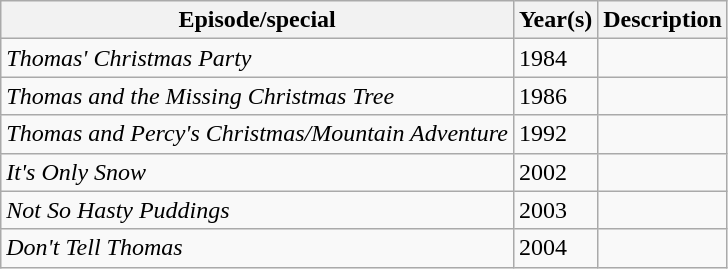<table class="wikitable sortable">
<tr>
<th>Episode/special</th>
<th>Year(s)</th>
<th>Description</th>
</tr>
<tr>
<td><em>Thomas' Christmas Party</em></td>
<td>1984</td>
<td></td>
</tr>
<tr>
<td><em>Thomas and the Missing Christmas Tree</em></td>
<td>1986</td>
<td></td>
</tr>
<tr>
<td><em>Thomas and Percy's Christmas/Mountain Adventure</em></td>
<td>1992</td>
<td></td>
</tr>
<tr>
<td><em>It's Only Snow</em></td>
<td>2002</td>
<td></td>
</tr>
<tr>
<td><em>Not So Hasty Puddings</em></td>
<td>2003</td>
<td></td>
</tr>
<tr>
<td><em>Don't Tell Thomas</em></td>
<td>2004</td>
<td></td>
</tr>
</table>
